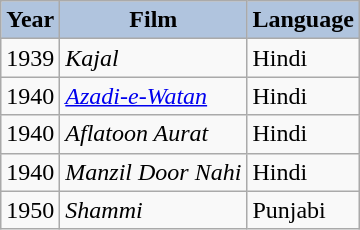<table class="wikitable sortable plainrowheaders">
<tr>
<th style="background:#B0C4DE;">Year</th>
<th style="background:#B0C4DE;">Film</th>
<th style="background:#B0C4DE;">Language</th>
</tr>
<tr>
<td>1939</td>
<td><em>Kajal</em></td>
<td>Hindi</td>
</tr>
<tr>
<td>1940</td>
<td><em><a href='#'>Azadi-e-Watan</a></em></td>
<td>Hindi</td>
</tr>
<tr>
<td>1940</td>
<td><em>Aflatoon Aurat</em></td>
<td>Hindi</td>
</tr>
<tr>
<td>1940</td>
<td><em>Manzil Door Nahi</em></td>
<td>Hindi</td>
</tr>
<tr>
<td>1950</td>
<td><em>Shammi</em></td>
<td>Punjabi</td>
</tr>
</table>
